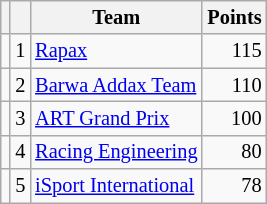<table class="wikitable" style="font-size: 85%;">
<tr>
<th></th>
<th></th>
<th>Team</th>
<th>Points</th>
</tr>
<tr>
<td align="left"></td>
<td align="center">1</td>
<td> <a href='#'>Rapax</a></td>
<td align="right">115</td>
</tr>
<tr>
<td align="left"></td>
<td align="center">2</td>
<td> <a href='#'>Barwa Addax Team</a></td>
<td align="right">110</td>
</tr>
<tr>
<td align="left"></td>
<td align="center">3</td>
<td> <a href='#'>ART Grand Prix</a></td>
<td align="right">100</td>
</tr>
<tr>
<td align="left"></td>
<td align="center">4</td>
<td> <a href='#'>Racing Engineering</a></td>
<td align="right">80</td>
</tr>
<tr>
<td align="left"></td>
<td align="center">5</td>
<td> <a href='#'>iSport International</a></td>
<td align="right">78</td>
</tr>
</table>
